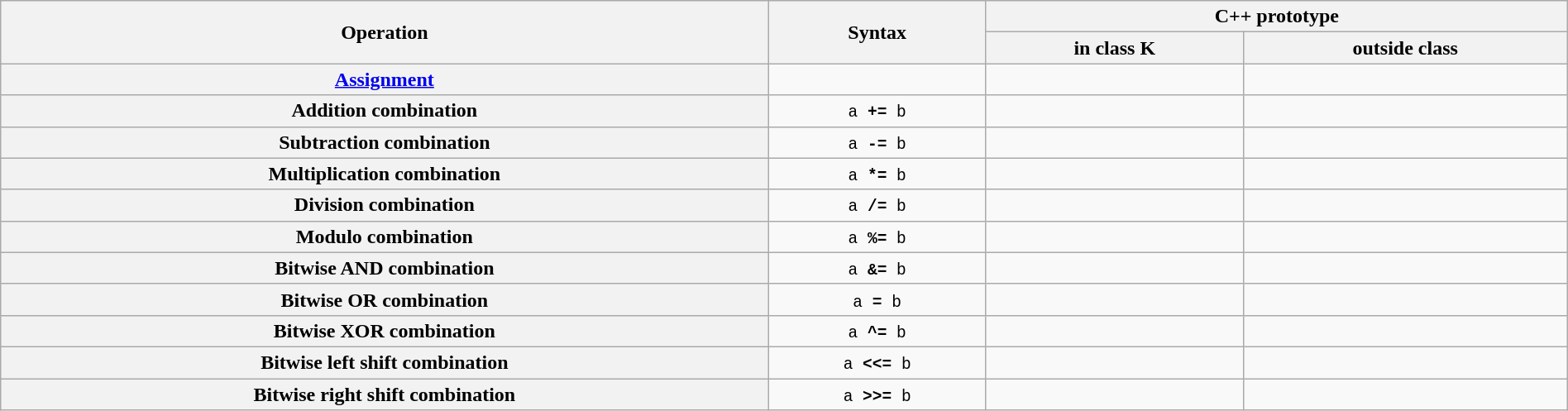<table class="wikitable" style="width:100%">
<tr>
<th rowspan="2">Operation</th>
<th rowspan="2">Syntax</th>
<th colspan="2">C++ prototype</th>
</tr>
<tr>
<th>in class K</th>
<th>outside class</th>
</tr>
<tr>
<th><a href='#'>Assignment</a></th>
<td style="text-align:center;"></td>
<td></td>
<td></td>
</tr>
<tr>
<th>Addition combination</th>
<td align="center"><code>a <strong>+=</strong> b</code></td>
<td></td>
<td></td>
</tr>
<tr>
<th>Subtraction combination</th>
<td style="text-align:center;"><code>a <strong>-=</strong> b</code></td>
<td></td>
<td></td>
</tr>
<tr>
<th>Multiplication combination</th>
<td style="text-align:center;"><code>a <strong>*=</strong> b</code></td>
<td></td>
<td></td>
</tr>
<tr>
<th>Division combination</th>
<td style="text-align:center;"><code>a <strong>/=</strong> b</code></td>
<td></td>
<td></td>
</tr>
<tr>
<th>Modulo combination</th>
<td style="text-align:center;"><code>a <strong>%=</strong> b</code></td>
<td></td>
<td></td>
</tr>
<tr>
<th>Bitwise AND combination</th>
<td style="text-align:center;"><code>a <strong>&=</strong> b</code></td>
<td></td>
<td></td>
</tr>
<tr>
<th>Bitwise OR combination</th>
<td style="text-align:center;"><code>a <strong>=</strong> b</code></td>
<td></td>
<td></td>
</tr>
<tr>
<th>Bitwise XOR combination</th>
<td style="text-align:center;"><code>a <strong>^=</strong> b</code></td>
<td></td>
<td></td>
</tr>
<tr>
<th>Bitwise left shift combination</th>
<td style="text-align:center;"><code>a <strong><<=</strong> b</code></td>
<td></td>
<td></td>
</tr>
<tr>
<th>Bitwise right shift combination</th>
<td style="text-align:center;"><code>a <strong>>>=</strong> b</code></td>
<td></td>
<td></td>
</tr>
</table>
